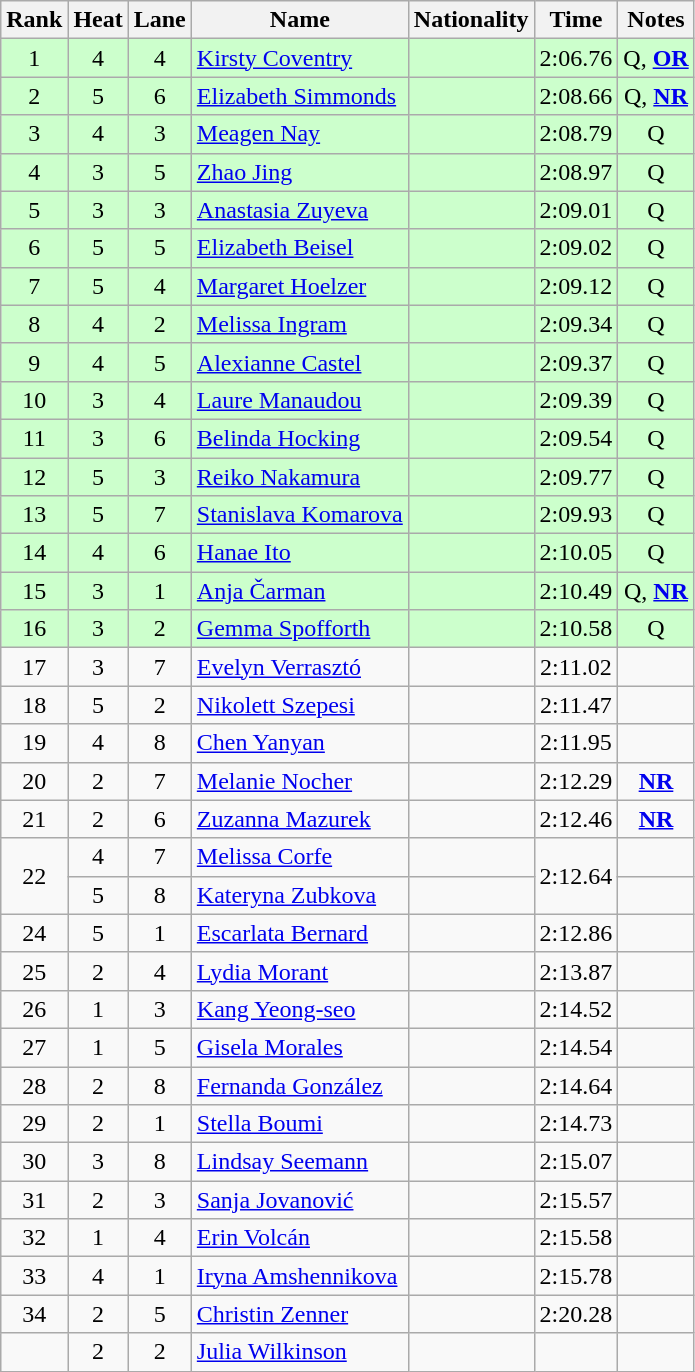<table class="wikitable sortable" style="text-align:center">
<tr>
<th>Rank</th>
<th>Heat</th>
<th>Lane</th>
<th>Name</th>
<th>Nationality</th>
<th>Time</th>
<th>Notes</th>
</tr>
<tr bgcolor=ccffcc>
<td>1</td>
<td>4</td>
<td>4</td>
<td align=left><a href='#'>Kirsty Coventry</a></td>
<td align=left></td>
<td>2:06.76</td>
<td>Q, <strong><a href='#'>OR</a></strong></td>
</tr>
<tr bgcolor=ccffcc>
<td>2</td>
<td>5</td>
<td>6</td>
<td align=left><a href='#'>Elizabeth Simmonds</a></td>
<td align=left></td>
<td>2:08.66</td>
<td>Q, <strong><a href='#'>NR</a></strong></td>
</tr>
<tr bgcolor=ccffcc>
<td>3</td>
<td>4</td>
<td>3</td>
<td align=left><a href='#'>Meagen Nay</a></td>
<td align=left></td>
<td>2:08.79</td>
<td>Q</td>
</tr>
<tr bgcolor=ccffcc>
<td>4</td>
<td>3</td>
<td>5</td>
<td align=left><a href='#'>Zhao Jing</a></td>
<td align=left></td>
<td>2:08.97</td>
<td>Q</td>
</tr>
<tr bgcolor=ccffcc>
<td>5</td>
<td>3</td>
<td>3</td>
<td align=left><a href='#'>Anastasia Zuyeva</a></td>
<td align=left></td>
<td>2:09.01</td>
<td>Q</td>
</tr>
<tr bgcolor=ccffcc>
<td>6</td>
<td>5</td>
<td>5</td>
<td align=left><a href='#'>Elizabeth Beisel</a></td>
<td align=left></td>
<td>2:09.02</td>
<td>Q</td>
</tr>
<tr bgcolor=ccffcc>
<td>7</td>
<td>5</td>
<td>4</td>
<td align=left><a href='#'>Margaret Hoelzer</a></td>
<td align=left></td>
<td>2:09.12</td>
<td>Q</td>
</tr>
<tr bgcolor=ccffcc>
<td>8</td>
<td>4</td>
<td>2</td>
<td align=left><a href='#'>Melissa Ingram</a></td>
<td align=left></td>
<td>2:09.34</td>
<td>Q</td>
</tr>
<tr bgcolor=ccffcc>
<td>9</td>
<td>4</td>
<td>5</td>
<td align=left><a href='#'>Alexianne Castel</a></td>
<td align=left></td>
<td>2:09.37</td>
<td>Q</td>
</tr>
<tr bgcolor=ccffcc>
<td>10</td>
<td>3</td>
<td>4</td>
<td align=left><a href='#'>Laure Manaudou</a></td>
<td align=left></td>
<td>2:09.39</td>
<td>Q</td>
</tr>
<tr bgcolor=ccffcc>
<td>11</td>
<td>3</td>
<td>6</td>
<td align=left><a href='#'>Belinda Hocking</a></td>
<td align=left></td>
<td>2:09.54</td>
<td>Q</td>
</tr>
<tr bgcolor=ccffcc>
<td>12</td>
<td>5</td>
<td>3</td>
<td align=left><a href='#'>Reiko Nakamura</a></td>
<td align=left></td>
<td>2:09.77</td>
<td>Q</td>
</tr>
<tr bgcolor=ccffcc>
<td>13</td>
<td>5</td>
<td>7</td>
<td align=left><a href='#'>Stanislava Komarova</a></td>
<td align=left></td>
<td>2:09.93</td>
<td>Q</td>
</tr>
<tr bgcolor=ccffcc>
<td>14</td>
<td>4</td>
<td>6</td>
<td align=left><a href='#'>Hanae Ito</a></td>
<td align=left></td>
<td>2:10.05</td>
<td>Q</td>
</tr>
<tr bgcolor=ccffcc>
<td>15</td>
<td>3</td>
<td>1</td>
<td align=left><a href='#'>Anja Čarman</a></td>
<td align=left></td>
<td>2:10.49</td>
<td>Q, <strong><a href='#'>NR</a></strong></td>
</tr>
<tr bgcolor=ccffcc>
<td>16</td>
<td>3</td>
<td>2</td>
<td align=left><a href='#'>Gemma Spofforth</a></td>
<td align=left></td>
<td>2:10.58</td>
<td>Q</td>
</tr>
<tr>
<td>17</td>
<td>3</td>
<td>7</td>
<td align=left><a href='#'>Evelyn Verrasztó</a></td>
<td align=left></td>
<td>2:11.02</td>
<td></td>
</tr>
<tr>
<td>18</td>
<td>5</td>
<td>2</td>
<td align=left><a href='#'>Nikolett Szepesi</a></td>
<td align=left></td>
<td>2:11.47</td>
<td></td>
</tr>
<tr>
<td>19</td>
<td>4</td>
<td>8</td>
<td align=left><a href='#'>Chen Yanyan</a></td>
<td align=left></td>
<td>2:11.95</td>
<td></td>
</tr>
<tr>
<td>20</td>
<td>2</td>
<td>7</td>
<td align=left><a href='#'>Melanie Nocher</a></td>
<td align=left></td>
<td>2:12.29</td>
<td><strong><a href='#'>NR</a></strong></td>
</tr>
<tr>
<td>21</td>
<td>2</td>
<td>6</td>
<td align=left><a href='#'>Zuzanna Mazurek</a></td>
<td align=left></td>
<td>2:12.46</td>
<td><strong><a href='#'>NR</a></strong></td>
</tr>
<tr>
<td rowspan=2>22</td>
<td>4</td>
<td>7</td>
<td align=left><a href='#'>Melissa Corfe</a></td>
<td align=left></td>
<td rowspan=2>2:12.64</td>
<td></td>
</tr>
<tr>
<td>5</td>
<td>8</td>
<td align=left><a href='#'>Kateryna Zubkova</a></td>
<td align=left></td>
<td></td>
</tr>
<tr>
<td>24</td>
<td>5</td>
<td>1</td>
<td align=left><a href='#'>Escarlata Bernard</a></td>
<td align=left></td>
<td>2:12.86</td>
<td></td>
</tr>
<tr>
<td>25</td>
<td>2</td>
<td>4</td>
<td align=left><a href='#'>Lydia Morant</a></td>
<td align=left></td>
<td>2:13.87</td>
<td></td>
</tr>
<tr>
<td>26</td>
<td>1</td>
<td>3</td>
<td align=left><a href='#'>Kang Yeong-seo</a></td>
<td align=left></td>
<td>2:14.52</td>
<td></td>
</tr>
<tr>
<td>27</td>
<td>1</td>
<td>5</td>
<td align=left><a href='#'>Gisela Morales</a></td>
<td align=left></td>
<td>2:14.54</td>
<td></td>
</tr>
<tr>
<td>28</td>
<td>2</td>
<td>8</td>
<td align=left><a href='#'>Fernanda González</a></td>
<td align=left></td>
<td>2:14.64</td>
<td></td>
</tr>
<tr>
<td>29</td>
<td>2</td>
<td>1</td>
<td align=left><a href='#'>Stella Boumi</a></td>
<td align=left></td>
<td>2:14.73</td>
<td></td>
</tr>
<tr>
<td>30</td>
<td>3</td>
<td>8</td>
<td align=left><a href='#'>Lindsay Seemann</a></td>
<td align=left></td>
<td>2:15.07</td>
<td></td>
</tr>
<tr>
<td>31</td>
<td>2</td>
<td>3</td>
<td align=left><a href='#'>Sanja Jovanović</a></td>
<td align=left></td>
<td>2:15.57</td>
<td></td>
</tr>
<tr>
<td>32</td>
<td>1</td>
<td>4</td>
<td align=left><a href='#'>Erin Volcán</a></td>
<td align=left></td>
<td>2:15.58</td>
<td></td>
</tr>
<tr>
<td>33</td>
<td>4</td>
<td>1</td>
<td align=left><a href='#'>Iryna Amshennikova</a></td>
<td align=left></td>
<td>2:15.78</td>
<td></td>
</tr>
<tr>
<td>34</td>
<td>2</td>
<td>5</td>
<td align=left><a href='#'>Christin Zenner</a></td>
<td align=left></td>
<td>2:20.28</td>
<td></td>
</tr>
<tr>
<td></td>
<td>2</td>
<td>2</td>
<td align=left><a href='#'>Julia Wilkinson</a></td>
<td align=left></td>
<td></td>
<td></td>
</tr>
</table>
